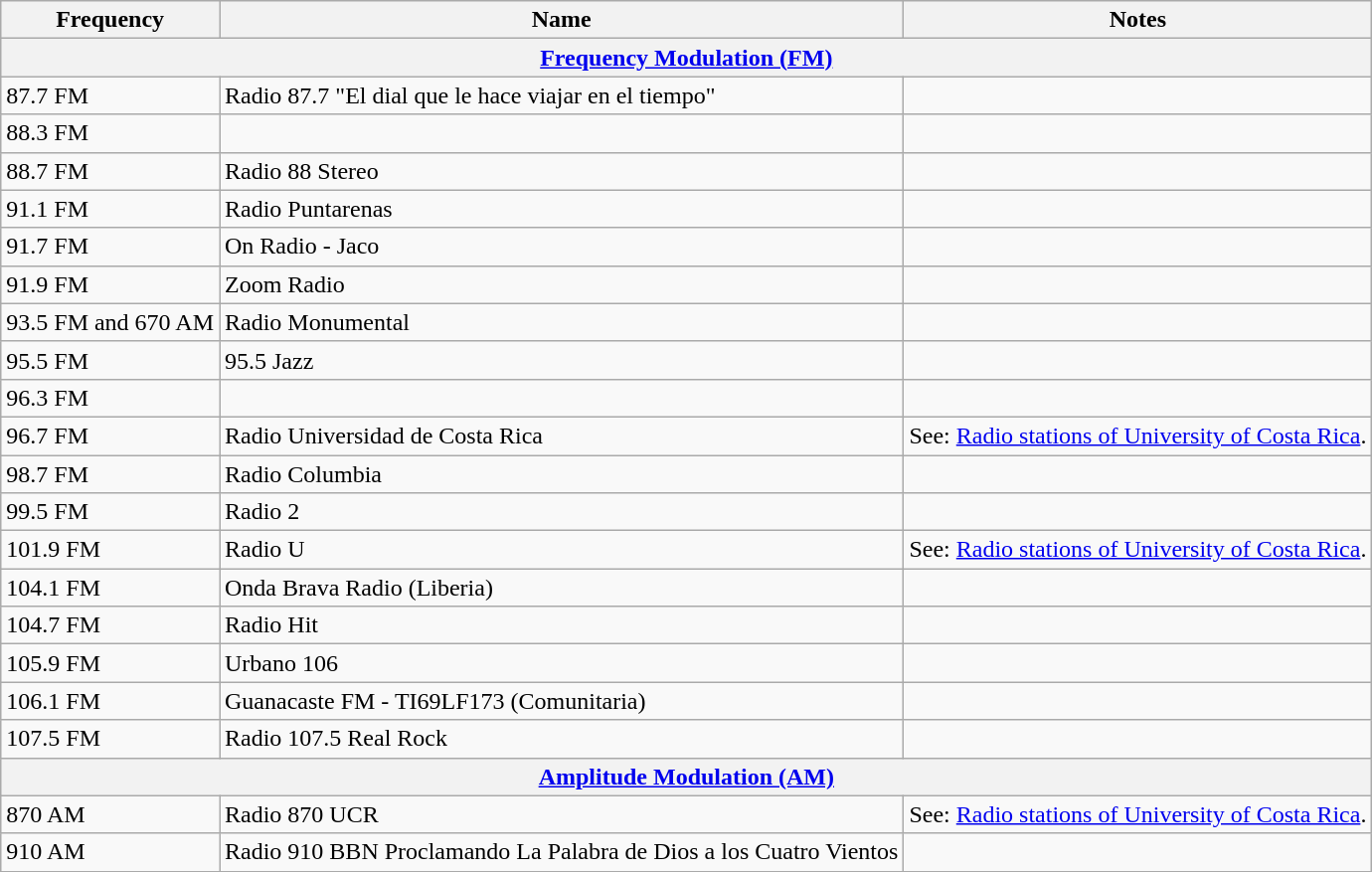<table class="wikitable">
<tr>
<th>Frequency</th>
<th>Name</th>
<th>Notes</th>
</tr>
<tr>
<th colspan="3"><a href='#'>Frequency Modulation (FM)</a></th>
</tr>
<tr>
<td>87.7 FM</td>
<td>Radio 87.7 "El dial que le hace viajar en el tiempo"</td>
<td></td>
</tr>
<tr>
<td>88.3 FM</td>
<td></td>
<td></td>
</tr>
<tr>
<td>88.7 FM</td>
<td>Radio 88 Stereo</td>
<td></td>
</tr>
<tr>
<td>91.1 FM</td>
<td>Radio Puntarenas</td>
<td></td>
</tr>
<tr>
<td>91.7 FM</td>
<td>On Radio - Jaco</td>
<td></td>
</tr>
<tr>
<td>91.9 FM</td>
<td>Zoom Radio</td>
<td></td>
</tr>
<tr>
<td>93.5 FM and 670 AM</td>
<td>Radio Monumental</td>
<td></td>
</tr>
<tr>
<td>95.5 FM</td>
<td>95.5 Jazz</td>
<td></td>
</tr>
<tr>
<td>96.3 FM</td>
<td></td>
<td></td>
</tr>
<tr>
<td>96.7 FM</td>
<td>Radio Universidad de Costa Rica</td>
<td>See: <a href='#'>Radio stations of University of Costa Rica</a>.</td>
</tr>
<tr>
<td>98.7 FM</td>
<td>Radio Columbia</td>
<td></td>
</tr>
<tr>
<td>99.5 FM</td>
<td>Radio 2</td>
<td></td>
</tr>
<tr>
<td>101.9 FM</td>
<td>Radio U</td>
<td>See: <a href='#'>Radio stations of University of Costa Rica</a>.</td>
</tr>
<tr>
<td>104.1 FM</td>
<td>Onda Brava Radio (Liberia)</td>
<td></td>
</tr>
<tr>
<td>104.7 FM</td>
<td>Radio Hit</td>
<td></td>
</tr>
<tr>
<td>105.9 FM</td>
<td>Urbano 106</td>
<td></td>
</tr>
<tr>
<td>106.1 FM</td>
<td>Guanacaste FM - TI69LF173 (Comunitaria)</td>
<td></td>
</tr>
<tr>
<td>107.5 FM</td>
<td>Radio 107.5 Real Rock</td>
<td></td>
</tr>
<tr>
<th colspan="3"><a href='#'>Amplitude Modulation (AM)</a></th>
</tr>
<tr>
<td>870 AM</td>
<td>Radio 870 UCR</td>
<td>See: <a href='#'>Radio stations of University of Costa Rica</a>.</td>
</tr>
<tr>
<td>910 AM</td>
<td>Radio 910 BBN Proclamando La Palabra de Dios a los Cuatro Vientos</td>
<td></td>
</tr>
</table>
